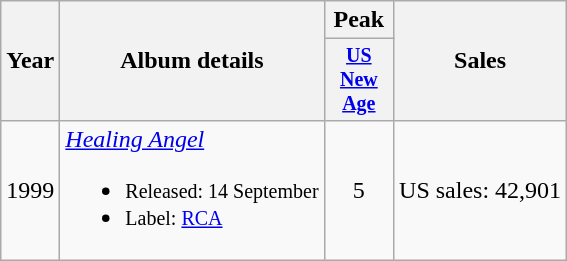<table class="wikitable">
<tr>
<th rowspan="2">Year</th>
<th rowspan="2">Album details</th>
<th>Peak</th>
<th rowspan="2">Sales</th>
</tr>
<tr style="font-size:smaller;">
<th style="width:40px;"><a href='#'>US New Age</a></th>
</tr>
<tr>
<td>1999</td>
<td><em><a href='#'>Healing Angel</a></em><br><ul><li><small>Released: 14 September</small></li><li><small>Label: <a href='#'>RCA</a></small></li></ul></td>
<td style="text-align:center;">5</td>
<td style="text-align:left;">US sales: 42,901</td>
</tr>
</table>
